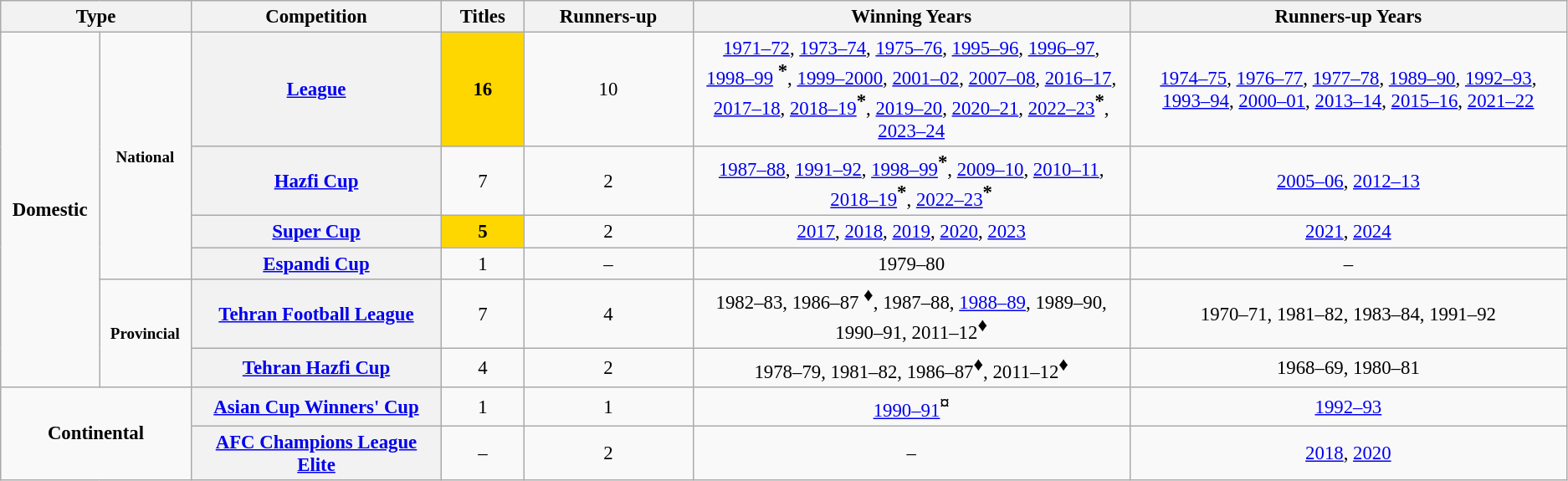<table class="wikitable plainrowheaders" style="font-size:95%; text-align:center;">
<tr>
<th style="width: 1%;" colspan=2>Type</th>
<th style="width: 5%;">Competition</th>
<th style="width: 1%;">Titles</th>
<th style="width: 3%;">Runners-up</th>
<th style="width: 10%;">Winning Years</th>
<th style="width: 10%;">Runners-up Years</th>
</tr>
<tr>
<td rowspan="6"><strong>Domestic</strong></td>
<td rowspan="4"><strong><small>National</small></strong></td>
<th scope=col><a href='#'>League</a></th>
<td bgcolor="gold" style="text-align:center"><strong>16</strong></td>
<td align="center">10</td>
<td><a href='#'>1971–72</a>, <a href='#'>1973–74</a>, <a href='#'>1975–76</a>, <a href='#'>1995–96</a>, <a href='#'>1996–97</a>, <a href='#'>1998–99</a> <sup><big><strong>*</strong></big></sup>, <a href='#'>1999–2000</a>, <a href='#'>2001–02</a>, <a href='#'>2007–08</a>, <a href='#'>2016–17</a>, <a href='#'>2017–18</a>, <a href='#'>2018–19</a><sup><big><strong>*</strong></big></sup>, <a href='#'>2019–20</a>, <a href='#'>2020–21</a>, <a href='#'>2022–23</a><sup><big><strong>*</strong></big></sup>, <a href='#'>2023–24</a></td>
<td><a href='#'>1974–75</a>, <a href='#'>1976–77</a>, <a href='#'>1977–78</a>, <a href='#'>1989–90</a>, <a href='#'>1992–93</a>, <a href='#'>1993–94</a>, <a href='#'>2000–01</a>, <a href='#'>2013–14</a>, <a href='#'>2015–16</a>, <a href='#'>2021–22</a></td>
</tr>
<tr>
<th scope=col><a href='#'>Hazfi Cup</a></th>
<td bgcolor="" style="text-align:center">7</td>
<td align="center">2</td>
<td><a href='#'>1987–88</a>, <a href='#'>1991–92</a>, <a href='#'>1998–99</a><sup><big><strong>*</strong></big></sup>, <a href='#'>2009–10</a>, <a href='#'>2010–11</a>, <a href='#'>2018–19</a><sup><big><strong>*</strong></big></sup>, <a href='#'>2022–23</a><sup><big><strong>*</strong></big></sup></td>
<td><a href='#'>2005–06</a>, <a href='#'>2012–13</a></td>
</tr>
<tr>
<th scope=col><a href='#'>Super Cup</a></th>
<td bgcolor="gold" style="text-align:center"><strong>5</strong></td>
<td align="center">2</td>
<td><a href='#'>2017</a>, <a href='#'>2018</a>, <a href='#'>2019</a>, <a href='#'>2020</a>, <a href='#'>2023</a></td>
<td><a href='#'>2021</a>, <a href='#'>2024</a></td>
</tr>
<tr>
<th scope=col><a href='#'>Espandi Cup</a></th>
<td align="center">1</td>
<td>–</td>
<td>1979–80</td>
<td>–</td>
</tr>
<tr>
<td rowspan="2"><strong><small>Provincial</small></strong></td>
<th scope=col><a href='#'>Tehran Football League</a></th>
<td align="center">7</td>
<td align="center">4</td>
<td>1982–83, 1986–87 <sup><big><strong>♦</strong></big></sup>, 1987–88, <a href='#'>1988–89</a>, 1989–90, 1990–91, 2011–12<sup><big><strong>♦</strong></big></sup></td>
<td>1970–71, 1981–82, 1983–84, 1991–92</td>
</tr>
<tr>
<th scope=col><a href='#'>Tehran Hazfi Cup</a></th>
<td align="center">4</td>
<td align="center">2</td>
<td>1978–79, 1981–82, 1986–87<sup><big><strong>♦</strong></big></sup>, 2011–12<sup><big><strong>♦</strong></big></sup></td>
<td>1968–69, 1980–81</td>
</tr>
<tr>
<td rowspan="2" colspan=2><strong>Continental</strong></td>
<th scope=col><a href='#'>Asian Cup Winners' Cup</a></th>
<td align="center">1</td>
<td align="center">1</td>
<td><a href='#'>1990–91</a><sup><big><strong>¤</strong></big></sup></td>
<td><a href='#'>1992–93</a></td>
</tr>
<tr>
<th scope=col><a href='#'>AFC Champions League Elite</a></th>
<td align="center">–</td>
<td align="center">2</td>
<td>–</td>
<td><a href='#'>2018</a>, <a href='#'>2020</a></td>
</tr>
</table>
